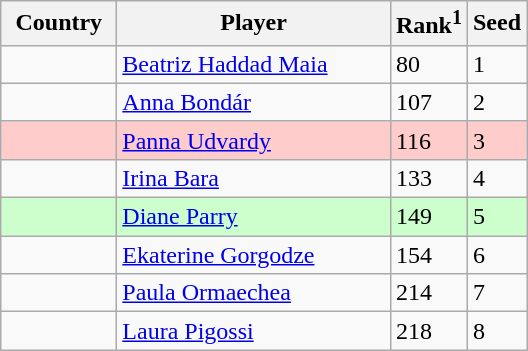<table class="sortable wikitable">
<tr>
<th width="70">Country</th>
<th width="175">Player</th>
<th>Rank<sup>1</sup></th>
<th>Seed</th>
</tr>
<tr>
<td></td>
<td><a href='#'>Beatriz Haddad Maia</a></td>
<td>80</td>
<td>1</td>
</tr>
<tr>
<td></td>
<td><a href='#'>Anna Bondár</a></td>
<td>107</td>
<td>2</td>
</tr>
<tr style="background:#fcc;">
<td></td>
<td><a href='#'>Panna Udvardy</a></td>
<td>116</td>
<td>3</td>
</tr>
<tr>
<td></td>
<td><a href='#'>Irina Bara</a></td>
<td>133</td>
<td>4</td>
</tr>
<tr style="background:#cfc;">
<td></td>
<td><a href='#'>Diane Parry</a></td>
<td>149</td>
<td>5</td>
</tr>
<tr>
<td></td>
<td><a href='#'>Ekaterine Gorgodze</a></td>
<td>154</td>
<td>6</td>
</tr>
<tr>
<td></td>
<td><a href='#'>Paula Ormaechea</a></td>
<td>214</td>
<td>7</td>
</tr>
<tr>
<td></td>
<td><a href='#'>Laura Pigossi</a></td>
<td>218</td>
<td>8</td>
</tr>
</table>
